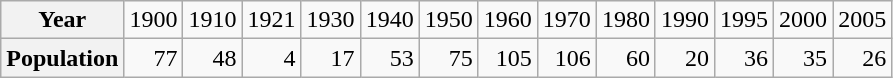<table class="wikitable" style="text-align:right;">
<tr>
<th>Year</th>
<td>1900</td>
<td>1910</td>
<td>1921</td>
<td>1930</td>
<td>1940</td>
<td>1950</td>
<td>1960</td>
<td>1970</td>
<td>1980</td>
<td>1990</td>
<td>1995</td>
<td>2000</td>
<td>2005</td>
</tr>
<tr>
<th>Population</th>
<td>77</td>
<td>48</td>
<td>4</td>
<td>17</td>
<td>53</td>
<td>75</td>
<td>105</td>
<td>106</td>
<td>60</td>
<td>20</td>
<td>36</td>
<td>35</td>
<td>26</td>
</tr>
</table>
